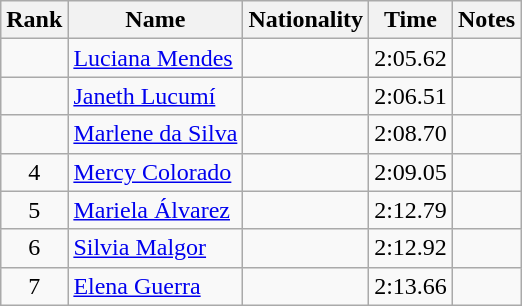<table class="wikitable sortable" style="text-align:center">
<tr>
<th>Rank</th>
<th>Name</th>
<th>Nationality</th>
<th>Time</th>
<th>Notes</th>
</tr>
<tr>
<td></td>
<td align=left><a href='#'>Luciana Mendes</a></td>
<td align=left></td>
<td>2:05.62</td>
<td></td>
</tr>
<tr>
<td></td>
<td align=left><a href='#'>Janeth Lucumí</a></td>
<td align=left></td>
<td>2:06.51</td>
<td></td>
</tr>
<tr>
<td></td>
<td align=left><a href='#'>Marlene da Silva</a></td>
<td align=left></td>
<td>2:08.70</td>
<td></td>
</tr>
<tr>
<td>4</td>
<td align=left><a href='#'>Mercy Colorado</a></td>
<td align=left></td>
<td>2:09.05</td>
<td></td>
</tr>
<tr>
<td>5</td>
<td align=left><a href='#'>Mariela Álvarez</a></td>
<td align=left></td>
<td>2:12.79</td>
<td></td>
</tr>
<tr>
<td>6</td>
<td align=left><a href='#'>Silvia Malgor</a></td>
<td align=left></td>
<td>2:12.92</td>
<td></td>
</tr>
<tr>
<td>7</td>
<td align=left><a href='#'>Elena Guerra</a></td>
<td align=left></td>
<td>2:13.66</td>
<td></td>
</tr>
</table>
